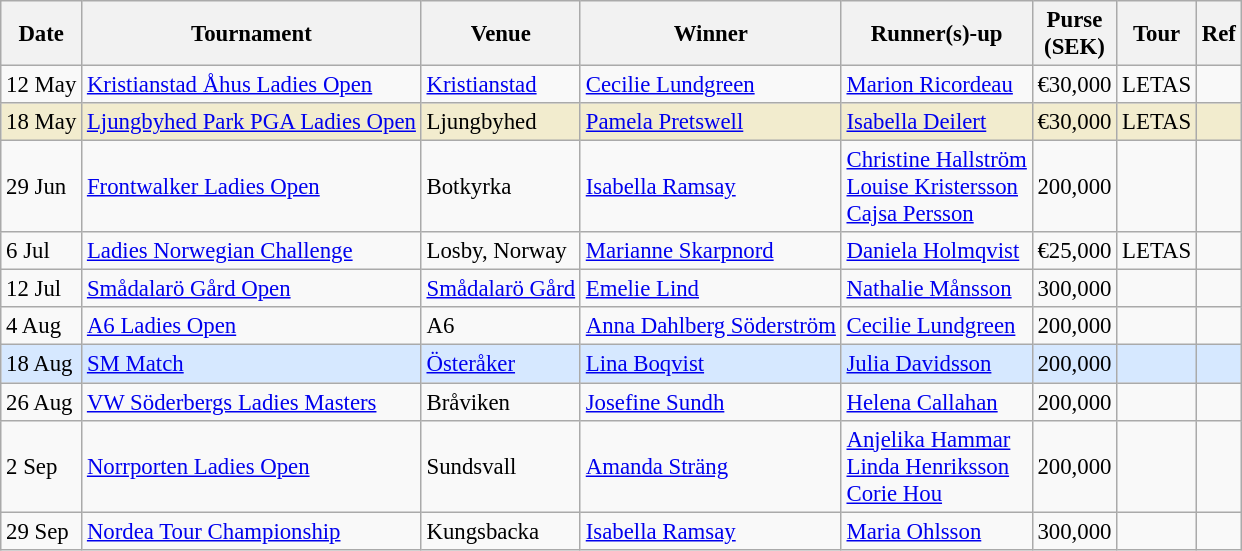<table class="wikitable sortable" style="font-size:95%;">
<tr>
<th>Date</th>
<th>Tournament</th>
<th>Venue</th>
<th>Winner</th>
<th>Runner(s)-up</th>
<th>Purse<br>(SEK)</th>
<th>Tour</th>
<th>Ref</th>
</tr>
<tr>
<td>12 May</td>
<td><a href='#'>Kristianstad Åhus Ladies Open</a></td>
<td><a href='#'>Kristianstad</a></td>
<td> <a href='#'>Cecilie Lundgreen</a></td>
<td> <a href='#'>Marion Ricordeau</a></td>
<td>€30,000</td>
<td>LETAS</td>
<td></td>
</tr>
<tr style="background:#f2ecce;">
<td>18 May</td>
<td><a href='#'>Ljungbyhed Park PGA Ladies Open</a></td>
<td>Ljungbyhed</td>
<td> <a href='#'>Pamela Pretswell</a></td>
<td> <a href='#'>Isabella Deilert</a></td>
<td>€30,000</td>
<td>LETAS</td>
<td></td>
</tr>
<tr>
<td>29 Jun</td>
<td><a href='#'>Frontwalker Ladies Open</a></td>
<td>Botkyrka</td>
<td> <a href='#'>Isabella Ramsay</a></td>
<td> <a href='#'>Christine Hallström</a><br> <a href='#'>Louise Kristersson</a><br> <a href='#'>Cajsa Persson</a></td>
<td>200,000</td>
<td></td>
<td></td>
</tr>
<tr>
<td>6 Jul</td>
<td><a href='#'>Ladies Norwegian Challenge</a></td>
<td>Losby, Norway</td>
<td> <a href='#'>Marianne Skarpnord</a></td>
<td> <a href='#'>Daniela Holmqvist</a></td>
<td>€25,000</td>
<td>LETAS</td>
<td></td>
</tr>
<tr>
<td>12 Jul</td>
<td><a href='#'>Smådalarö Gård Open</a></td>
<td><a href='#'>Smådalarö Gård</a></td>
<td> <a href='#'>Emelie Lind</a></td>
<td> <a href='#'>Nathalie Månsson</a></td>
<td>300,000</td>
<td></td>
<td></td>
</tr>
<tr>
<td>4 Aug</td>
<td><a href='#'>A6 Ladies Open</a></td>
<td>A6</td>
<td> <a href='#'>Anna Dahlberg Söderström</a></td>
<td> <a href='#'>Cecilie Lundgreen</a></td>
<td>200,000</td>
<td></td>
<td></td>
</tr>
<tr style="background:#D6E8FF;">
<td>18 Aug</td>
<td><a href='#'>SM Match</a></td>
<td><a href='#'>Österåker</a></td>
<td> <a href='#'>Lina Boqvist</a></td>
<td> <a href='#'>Julia Davidsson</a></td>
<td>200,000</td>
<td></td>
<td></td>
</tr>
<tr>
<td>26 Aug</td>
<td><a href='#'>VW Söderbergs Ladies Masters</a></td>
<td>Bråviken</td>
<td> <a href='#'>Josefine Sundh</a></td>
<td> <a href='#'>Helena Callahan</a></td>
<td>200,000</td>
<td></td>
<td></td>
</tr>
<tr>
<td>2 Sep</td>
<td><a href='#'>Norrporten Ladies Open</a></td>
<td>Sundsvall</td>
<td> <a href='#'>Amanda Sträng</a></td>
<td> <a href='#'>Anjelika Hammar</a><br> <a href='#'>Linda Henriksson</a><br> <a href='#'>Corie Hou</a></td>
<td>200,000</td>
<td></td>
<td></td>
</tr>
<tr>
<td>29 Sep</td>
<td><a href='#'>Nordea Tour Championship</a></td>
<td>Kungsbacka</td>
<td> <a href='#'>Isabella Ramsay</a></td>
<td> <a href='#'>Maria Ohlsson</a></td>
<td>300,000</td>
<td></td>
<td></td>
</tr>
</table>
